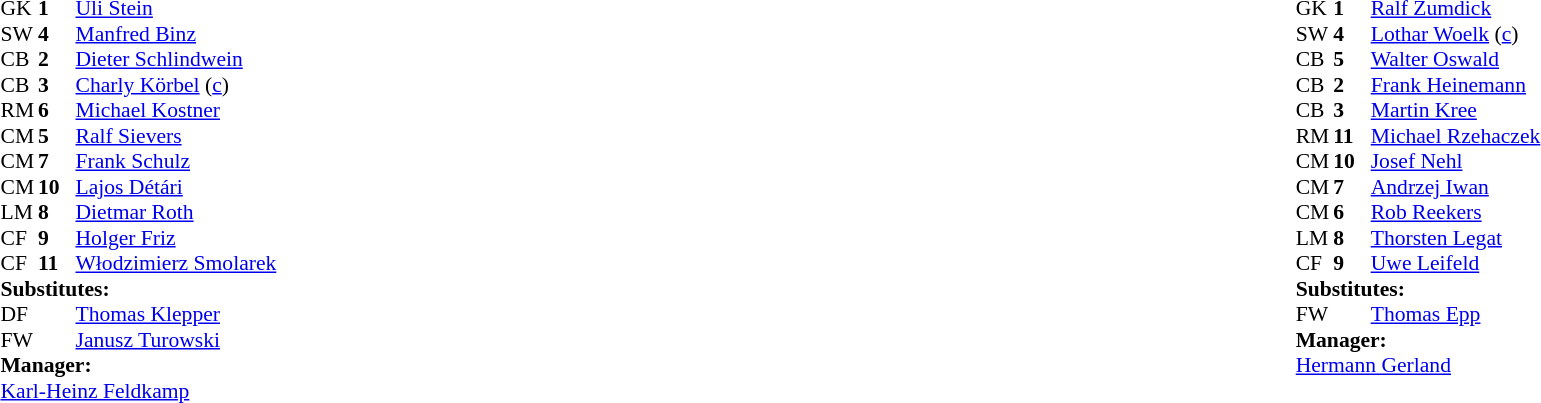<table width="100%">
<tr>
<td valign="top" width="40%"><br><table style="font-size:90%" cellspacing="0" cellpadding="0">
<tr>
<th width=25></th>
<th width=25></th>
</tr>
<tr>
<td>GK</td>
<td><strong>1</strong></td>
<td> <a href='#'>Uli Stein</a></td>
</tr>
<tr>
<td>SW</td>
<td><strong>4</strong></td>
<td> <a href='#'>Manfred Binz</a></td>
</tr>
<tr>
<td>CB</td>
<td><strong>2</strong></td>
<td> <a href='#'>Dieter Schlindwein</a></td>
</tr>
<tr>
<td>CB</td>
<td><strong>3</strong></td>
<td> <a href='#'>Charly Körbel</a> (<a href='#'>c</a>)</td>
</tr>
<tr>
<td>RM</td>
<td><strong>6</strong></td>
<td> <a href='#'>Michael Kostner</a></td>
<td></td>
<td></td>
</tr>
<tr>
<td>CM</td>
<td><strong>5</strong></td>
<td> <a href='#'>Ralf Sievers</a></td>
<td></td>
</tr>
<tr>
<td>CM</td>
<td><strong>7</strong></td>
<td> <a href='#'>Frank Schulz</a></td>
</tr>
<tr>
<td>CM</td>
<td><strong>10</strong></td>
<td> <a href='#'>Lajos Détári</a></td>
</tr>
<tr>
<td>LM</td>
<td><strong>8</strong></td>
<td> <a href='#'>Dietmar Roth</a></td>
</tr>
<tr>
<td>CF</td>
<td><strong>9</strong></td>
<td> <a href='#'>Holger Friz</a></td>
<td></td>
<td></td>
</tr>
<tr>
<td>CF</td>
<td><strong>11</strong></td>
<td> <a href='#'>Włodzimierz Smolarek</a></td>
</tr>
<tr>
<td colspan=3><strong>Substitutes:</strong></td>
</tr>
<tr>
<td>DF</td>
<td></td>
<td> <a href='#'>Thomas Klepper</a></td>
<td></td>
<td></td>
</tr>
<tr>
<td>FW</td>
<td></td>
<td> <a href='#'>Janusz Turowski</a></td>
<td></td>
<td></td>
</tr>
<tr>
<td colspan=3><strong>Manager:</strong></td>
</tr>
<tr>
<td colspan=3> <a href='#'>Karl-Heinz Feldkamp</a></td>
</tr>
</table>
</td>
<td valign="top"></td>
<td valign="top" width="50%"><br><table style="font-size:90%; margin:auto" cellspacing="0" cellpadding="0">
<tr>
<th width=25></th>
<th width=25></th>
</tr>
<tr>
<td>GK</td>
<td><strong>1</strong></td>
<td> <a href='#'>Ralf Zumdick</a></td>
</tr>
<tr>
<td>SW</td>
<td><strong>4</strong></td>
<td> <a href='#'>Lothar Woelk</a> (<a href='#'>c</a>)</td>
</tr>
<tr>
<td>CB</td>
<td><strong>5</strong></td>
<td> <a href='#'>Walter Oswald</a></td>
</tr>
<tr>
<td>CB</td>
<td><strong>2</strong></td>
<td> <a href='#'>Frank Heinemann</a></td>
</tr>
<tr>
<td>CB</td>
<td><strong>3</strong></td>
<td> <a href='#'>Martin Kree</a></td>
<td></td>
</tr>
<tr>
<td>RM</td>
<td><strong>11</strong></td>
<td> <a href='#'>Michael Rzehaczek</a></td>
</tr>
<tr>
<td>CM</td>
<td><strong>10</strong></td>
<td> <a href='#'>Josef Nehl</a></td>
<td></td>
<td></td>
</tr>
<tr>
<td>CM</td>
<td><strong>7</strong></td>
<td> <a href='#'>Andrzej Iwan</a></td>
</tr>
<tr>
<td>CM</td>
<td><strong>6</strong></td>
<td> <a href='#'>Rob Reekers</a></td>
</tr>
<tr>
<td>LM</td>
<td><strong>8</strong></td>
<td> <a href='#'>Thorsten Legat</a></td>
<td></td>
</tr>
<tr>
<td>CF</td>
<td><strong>9</strong></td>
<td> <a href='#'>Uwe Leifeld</a></td>
</tr>
<tr>
<td colspan=3><strong>Substitutes:</strong></td>
</tr>
<tr>
<td>FW</td>
<td></td>
<td> <a href='#'>Thomas Epp</a></td>
<td></td>
<td></td>
</tr>
<tr>
<td colspan=3><strong>Manager:</strong></td>
</tr>
<tr>
<td colspan=3> <a href='#'>Hermann Gerland</a></td>
</tr>
</table>
</td>
</tr>
</table>
